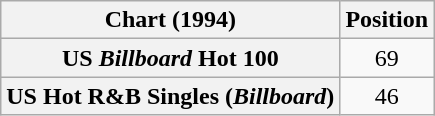<table class="wikitable plainrowheaders" style="text-align:center">
<tr>
<th>Chart (1994)</th>
<th>Position</th>
</tr>
<tr>
<th scope="row">US <em>Billboard</em> Hot 100</th>
<td>69</td>
</tr>
<tr>
<th scope="row">US Hot R&B Singles (<em>Billboard</em>)</th>
<td>46</td>
</tr>
</table>
